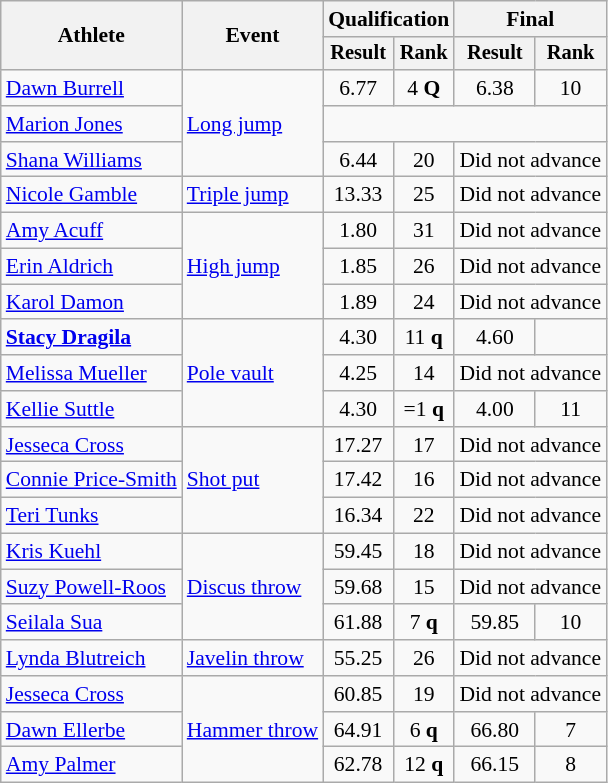<table class=wikitable style=font-size:90%;text-align:center>
<tr>
<th rowspan=2>Athlete</th>
<th rowspan=2>Event</th>
<th colspan=2>Qualification</th>
<th colspan=2>Final</th>
</tr>
<tr style=font-size:95%>
<th>Result</th>
<th>Rank</th>
<th>Result</th>
<th>Rank</th>
</tr>
<tr>
<td align=left><a href='#'>Dawn Burrell</a></td>
<td align=left rowspan=3><a href='#'>Long jump</a></td>
<td>6.77</td>
<td>4 <strong>Q</strong></td>
<td>6.38</td>
<td>10</td>
</tr>
<tr>
<td align=left><a href='#'>Marion Jones</a></td>
<td colspan=4></td>
</tr>
<tr>
<td align=left><a href='#'>Shana Williams</a></td>
<td>6.44</td>
<td>20</td>
<td colspan=2>Did not advance</td>
</tr>
<tr>
<td align=left><a href='#'>Nicole Gamble</a></td>
<td align=left><a href='#'>Triple jump</a></td>
<td>13.33</td>
<td>25</td>
<td colspan=2>Did not advance</td>
</tr>
<tr>
<td align=left><a href='#'>Amy Acuff</a></td>
<td align=left rowspan=3><a href='#'>High jump</a></td>
<td>1.80</td>
<td>31</td>
<td colspan=2>Did not advance</td>
</tr>
<tr>
<td align=left><a href='#'>Erin Aldrich</a></td>
<td>1.85</td>
<td>26</td>
<td colspan=2>Did not advance</td>
</tr>
<tr>
<td align=left><a href='#'>Karol Damon</a></td>
<td>1.89</td>
<td>24</td>
<td colspan=2>Did not advance</td>
</tr>
<tr>
<td align=left><strong><a href='#'>Stacy Dragila</a></strong></td>
<td align=left rowspan=3><a href='#'>Pole vault</a></td>
<td>4.30</td>
<td>11 <strong>q</strong></td>
<td>4.60 </td>
<td></td>
</tr>
<tr>
<td align=left><a href='#'>Melissa Mueller</a></td>
<td>4.25</td>
<td>14</td>
<td colspan=2>Did not advance</td>
</tr>
<tr>
<td align=left><a href='#'>Kellie Suttle</a></td>
<td>4.30</td>
<td>=1 <strong>q</strong></td>
<td>4.00</td>
<td>11</td>
</tr>
<tr>
<td align=left><a href='#'>Jesseca Cross</a></td>
<td align=left rowspan=3><a href='#'>Shot put</a></td>
<td>17.27</td>
<td>17</td>
<td colspan=2>Did not advance</td>
</tr>
<tr>
<td align=left><a href='#'>Connie Price-Smith</a></td>
<td>17.42</td>
<td>16</td>
<td colspan=2>Did not advance</td>
</tr>
<tr>
<td align=left><a href='#'>Teri Tunks</a></td>
<td>16.34</td>
<td>22</td>
<td colspan=2>Did not advance</td>
</tr>
<tr>
<td align=left><a href='#'>Kris Kuehl</a></td>
<td align=left rowspan=3><a href='#'>Discus throw</a></td>
<td>59.45</td>
<td>18</td>
<td colspan=2>Did not advance</td>
</tr>
<tr>
<td align=left><a href='#'>Suzy Powell-Roos</a></td>
<td>59.68</td>
<td>15</td>
<td colspan=2>Did not advance</td>
</tr>
<tr>
<td align=left><a href='#'>Seilala Sua</a></td>
<td>61.88</td>
<td>7 <strong>q</strong></td>
<td>59.85</td>
<td>10</td>
</tr>
<tr>
<td align=left><a href='#'>Lynda Blutreich</a></td>
<td align=left><a href='#'>Javelin throw</a></td>
<td>55.25</td>
<td>26</td>
<td colspan=2>Did not advance</td>
</tr>
<tr>
<td align=left><a href='#'>Jesseca Cross</a></td>
<td align=left rowspan=3><a href='#'>Hammer throw</a></td>
<td>60.85</td>
<td>19</td>
<td colspan=2>Did not advance</td>
</tr>
<tr>
<td align=left><a href='#'>Dawn Ellerbe</a></td>
<td>64.91</td>
<td>6 <strong>q</strong></td>
<td>66.80</td>
<td>7</td>
</tr>
<tr>
<td align=left><a href='#'>Amy Palmer</a></td>
<td>62.78</td>
<td>12 <strong>q</strong></td>
<td>66.15</td>
<td>8</td>
</tr>
</table>
